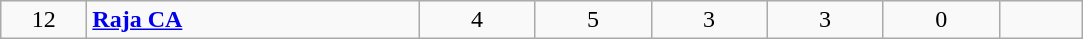<table class="wikitable sortable" style="text-align: center;">
<tr>
<td width="50">12</td>
<td width="214" align="left"> <strong><a href='#'>Raja CA</a></strong></td>
<td width="70">4</td>
<td width="70">5</td>
<td width="70">3</td>
<td width="70">3</td>
<td width="70">0</td>
<td width="48"><strong></strong></td>
</tr>
</table>
